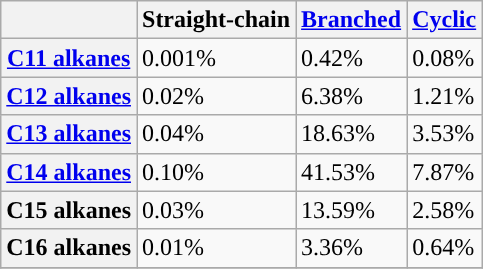<table class="wikitable sortable">
<tr>
<th></th>
<th>Straight-chain</th>
<th><a href='#'>Branched</a></th>
<th><a href='#'>Cyclic</a></th>
</tr>
<tr>
<th><a href='#'>C11 alkanes</a></th>
<td>0.001%</td>
<td>0.42%</td>
<td>0.08%</td>
</tr>
<tr>
<th><a href='#'>C12 alkanes</a></th>
<td>0.02%</td>
<td>6.38%</td>
<td>1.21%</td>
</tr>
<tr>
<th><a href='#'>C13 alkanes</a></th>
<td>0.04%</td>
<td>18.63%</td>
<td>3.53%</td>
</tr>
<tr>
<th><a href='#'>C14 alkanes</a></th>
<td>0.10%</td>
<td>41.53%</td>
<td>7.87%</td>
</tr>
<tr>
<th>C15 alkanes</th>
<td>0.03%</td>
<td>13.59%</td>
<td>2.58%</td>
</tr>
<tr>
<th>C16 alkanes</th>
<td>0.01%</td>
<td>3.36%</td>
<td>0.64%</td>
</tr>
<tr>
</tr>
</table>
